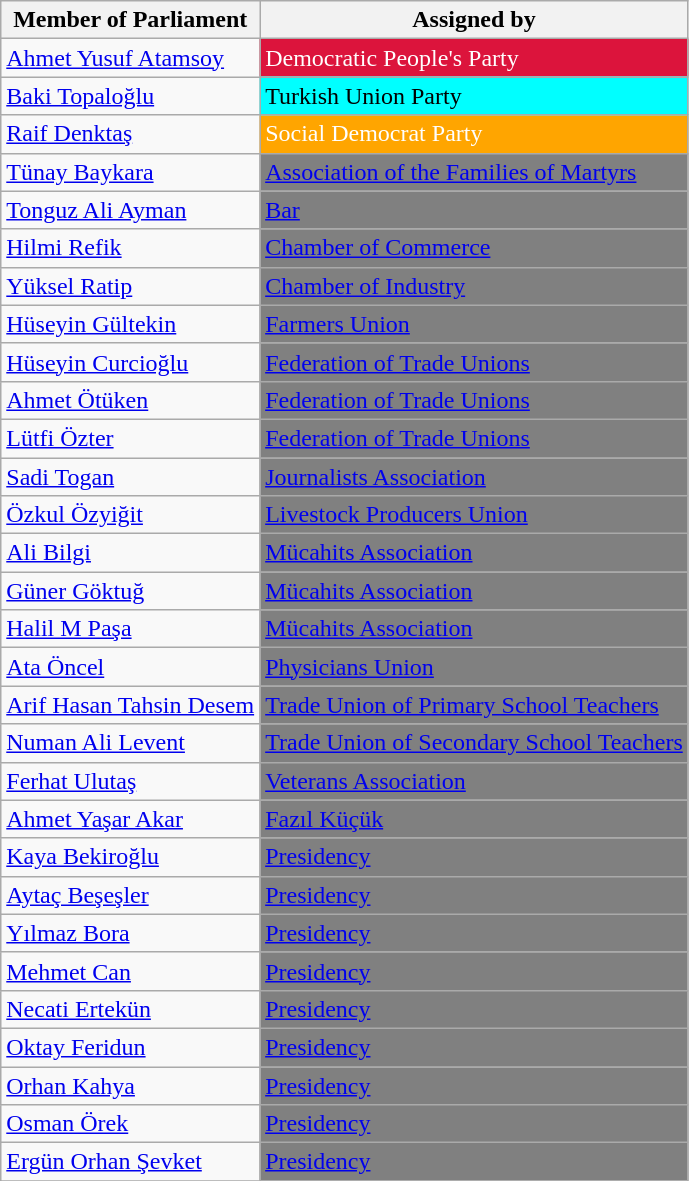<table class="wikitable">
<tr>
<th>Member of Parliament</th>
<th>Assigned by</th>
</tr>
<tr>
<td><a href='#'>Ahmet Yusuf Atamsoy</a></td>
<td style="background:#DC143C; color:white">Democratic People's Party</td>
</tr>
<tr>
<td><a href='#'>Baki Topaloğlu</a></td>
<td style="background:#00FFFF; color:black">Turkish Union Party</td>
</tr>
<tr>
<td><a href='#'>Raif Denktaş</a></td>
<td style="background:orange; color:white">Social Democrat Party</td>
</tr>
<tr>
<td><a href='#'>Tünay Baykara</a></td>
<td style="background:gray; color:gray"><a href='#'><span>Association of the Families of Martyrs</span></a></td>
</tr>
<tr>
<td><a href='#'>Tonguz Ali Ayman</a></td>
<td style="background:gray; color:gray"><a href='#'><span>Bar</span></a></td>
</tr>
<tr>
<td><a href='#'>Hilmi Refik</a></td>
<td style="background:gray; color:gray"><a href='#'><span>Chamber of Commerce</span></a></td>
</tr>
<tr>
<td><a href='#'>Yüksel Ratip</a></td>
<td style="background:gray; color:gray"><a href='#'><span>Chamber of Industry</span></a></td>
</tr>
<tr>
<td><a href='#'>Hüseyin Gültekin</a></td>
<td style="background:gray; color:gray"><a href='#'><span>Farmers Union</span></a></td>
</tr>
<tr>
<td><a href='#'>Hüseyin Curcioğlu</a></td>
<td style="background:gray; color:gray"><a href='#'><span>Federation of Trade Unions</span></a></td>
</tr>
<tr>
<td><a href='#'>Ahmet Ötüken</a></td>
<td style="background:gray; color:gray"><a href='#'><span>Federation of Trade Unions</span></a></td>
</tr>
<tr>
<td><a href='#'>Lütfi Özter</a></td>
<td style="background:gray; color:gray"><a href='#'><span>Federation of Trade Unions</span></a></td>
</tr>
<tr>
<td><a href='#'>Sadi Togan</a></td>
<td style="background:gray; color:gray"><a href='#'><span>Journalists Association</span></a></td>
</tr>
<tr>
<td><a href='#'>Özkul Özyiğit</a></td>
<td style="background:gray; color:gray"><a href='#'><span>Livestock Producers Union</span></a></td>
</tr>
<tr>
<td><a href='#'>Ali Bilgi</a></td>
<td style="background:gray; color:gray"><a href='#'><span>Mücahits Association</span></a></td>
</tr>
<tr>
<td><a href='#'>Güner Göktuğ</a></td>
<td style="background:gray; color:gray"><a href='#'><span>Mücahits Association</span></a></td>
</tr>
<tr>
<td><a href='#'>Halil M Paşa</a></td>
<td style="background:gray; color:gray"><a href='#'><span>Mücahits Association</span></a></td>
</tr>
<tr>
<td><a href='#'>Ata Öncel</a></td>
<td style="background:gray; color:gray"><a href='#'><span>Physicians Union</span></a></td>
</tr>
<tr>
<td><a href='#'>Arif Hasan Tahsin Desem</a></td>
<td style="background:gray; color:gray"><a href='#'><span>Trade Union of Primary School Teachers</span></a></td>
</tr>
<tr>
<td><a href='#'>Numan Ali Levent</a></td>
<td style="background:gray; color:gray"><a href='#'><span>Trade Union of Secondary School Teachers</span></a></td>
</tr>
<tr>
<td><a href='#'>Ferhat Ulutaş</a></td>
<td style="background:gray; color:gray"><a href='#'><span>Veterans Association</span></a></td>
</tr>
<tr>
<td><a href='#'>Ahmet Yaşar Akar</a></td>
<td style="background:gray; color:gray"><a href='#'><span>Fazıl Küçük</span></a></td>
</tr>
<tr>
<td><a href='#'>Kaya Bekiroğlu</a></td>
<td style="background:gray; color:gray"><a href='#'><span>Presidency</span></a></td>
</tr>
<tr>
<td><a href='#'>Aytaç Beşeşler</a></td>
<td style="background:gray; color:gray"><a href='#'><span>Presidency</span></a></td>
</tr>
<tr>
<td><a href='#'>Yılmaz Bora</a></td>
<td style="background:gray; color:gray"><a href='#'><span>Presidency</span></a></td>
</tr>
<tr>
<td><a href='#'>Mehmet Can</a></td>
<td style="background:gray; color:gray"><a href='#'><span>Presidency</span></a></td>
</tr>
<tr>
<td><a href='#'>Necati Ertekün</a></td>
<td style="background:gray; color:gray"><a href='#'><span>Presidency</span></a></td>
</tr>
<tr>
<td><a href='#'>Oktay Feridun</a></td>
<td style="background:gray; color:gray"><a href='#'><span>Presidency</span></a></td>
</tr>
<tr>
<td><a href='#'>Orhan Kahya</a></td>
<td style="background:gray; color:gray"><a href='#'><span>Presidency</span></a></td>
</tr>
<tr>
<td><a href='#'>Osman Örek</a></td>
<td style="background:gray; color:gray"><a href='#'><span>Presidency</span></a></td>
</tr>
<tr>
<td><a href='#'>Ergün Orhan Şevket</a></td>
<td style="background:gray; color:gray"><a href='#'><span>Presidency</span></a></td>
</tr>
<tr>
</tr>
</table>
